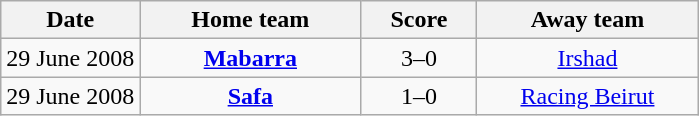<table class="wikitable" border="1" style="text-align: center">
<tr>
<th>Date</th>
<th width=140" align=center>Home team</th>
<th width=70" align=center>Score</th>
<th width=140" align=center>Away team</th>
</tr>
<tr>
<td>29 June 2008</td>
<td><a href='#'><strong>Mabarra</strong></a></td>
<td>3–0</td>
<td><a href='#'>Irshad</a></td>
</tr>
<tr>
<td>29 June 2008</td>
<td><a href='#'><strong>Safa</strong></a></td>
<td>1–0</td>
<td><a href='#'>Racing Beirut</a></td>
</tr>
</table>
